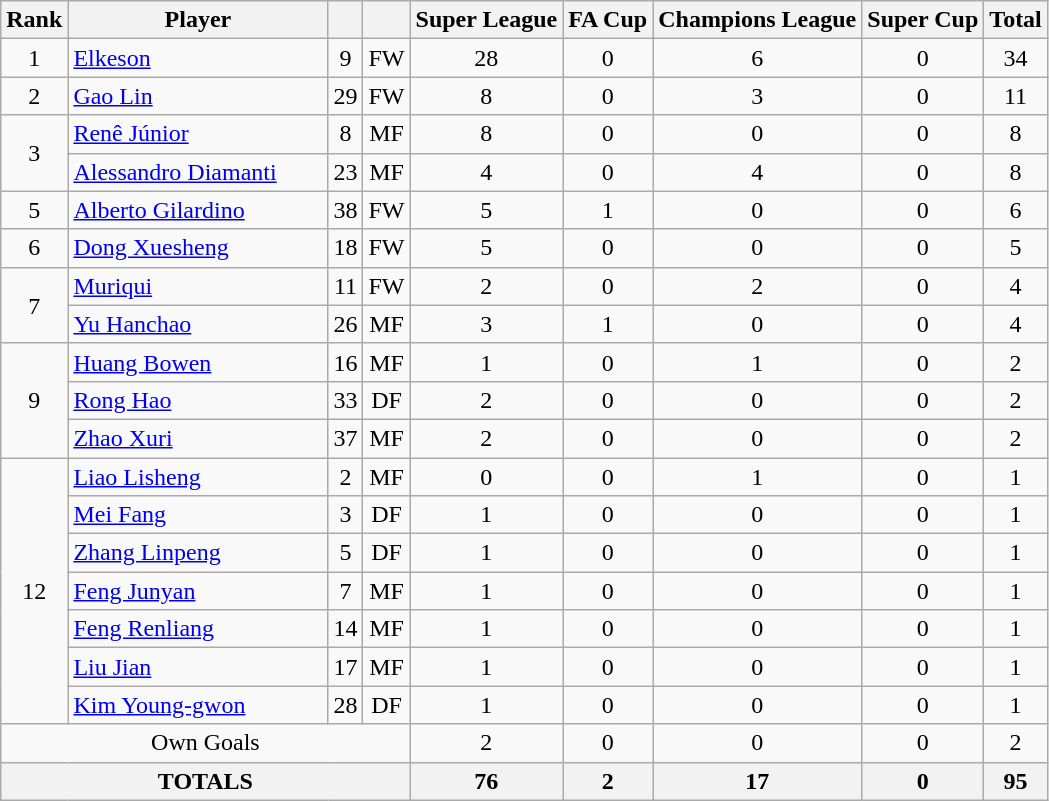<table class="wikitable">
<tr>
<th>Rank</th>
<th style="width:166px;">Player</th>
<th></th>
<th></th>
<th>Super League</th>
<th>FA Cup</th>
<th>Champions League</th>
<th>Super Cup</th>
<th>Total</th>
</tr>
<tr>
<td align=center>1</td>
<td> <a href='#'>Elkeson</a></td>
<td align=center>9</td>
<td align=center>FW</td>
<td align=center>28</td>
<td align=center>0</td>
<td align=center>6</td>
<td align=center>0</td>
<td align=center>34</td>
</tr>
<tr>
<td align=center>2</td>
<td> <a href='#'>Gao Lin</a></td>
<td align=center>29</td>
<td align=center>FW</td>
<td align=center>8</td>
<td align=center>0</td>
<td align=center>3</td>
<td align=center>0</td>
<td align=center>11</td>
</tr>
<tr>
<td align=center rowspan=2>3</td>
<td> <a href='#'>Renê Júnior</a></td>
<td align=center>8</td>
<td align=center>MF</td>
<td align=center>8</td>
<td align=center>0</td>
<td align=center>0</td>
<td align=center>0</td>
<td align=center>8</td>
</tr>
<tr>
<td> <a href='#'>Alessandro Diamanti</a></td>
<td align=center>23</td>
<td align=center>MF</td>
<td align=center>4</td>
<td align=center>0</td>
<td align=center>4</td>
<td align=center>0</td>
<td align=center>8</td>
</tr>
<tr>
<td align=center>5</td>
<td> <a href='#'>Alberto Gilardino</a></td>
<td align=center>38</td>
<td align=center>FW</td>
<td align=center>5</td>
<td align=center>1</td>
<td align=center>0</td>
<td align=center>0</td>
<td align=center>6</td>
</tr>
<tr>
<td align=center>6</td>
<td> <a href='#'>Dong Xuesheng</a></td>
<td align=center>18</td>
<td align=center>FW</td>
<td align=center>5</td>
<td align=center>0</td>
<td align=center>0</td>
<td align=center>0</td>
<td align=center>5</td>
</tr>
<tr>
<td align=center rowspan=2>7</td>
<td> <a href='#'>Muriqui</a></td>
<td align=center>11</td>
<td align=center>FW</td>
<td align=center>2</td>
<td align=center>0</td>
<td align=center>2</td>
<td align=center>0</td>
<td align=center>4</td>
</tr>
<tr>
<td> <a href='#'>Yu Hanchao</a></td>
<td align=center>26</td>
<td align=center>MF</td>
<td align=center>3</td>
<td align=center>1</td>
<td align=center>0</td>
<td align=center>0</td>
<td align=center>4</td>
</tr>
<tr>
<td align=center rowspan=3>9</td>
<td> <a href='#'>Huang Bowen</a></td>
<td align=center>16</td>
<td align=center>MF</td>
<td align=center>1</td>
<td align=center>0</td>
<td align=center>1</td>
<td align=center>0</td>
<td align=center>2</td>
</tr>
<tr>
<td> <a href='#'>Rong Hao</a></td>
<td align=center>33</td>
<td align=center>DF</td>
<td align=center>2</td>
<td align=center>0</td>
<td align=center>0</td>
<td align=center>0</td>
<td align=center>2</td>
</tr>
<tr>
<td> <a href='#'>Zhao Xuri</a></td>
<td align=center>37</td>
<td align=center>MF</td>
<td align=center>2</td>
<td align=center>0</td>
<td align=center>0</td>
<td align=center>0</td>
<td align=center>2</td>
</tr>
<tr>
<td align=center rowspan=7>12</td>
<td> <a href='#'>Liao Lisheng</a></td>
<td align=center>2</td>
<td align=center>MF</td>
<td align=center>0</td>
<td align=center>0</td>
<td align=center>1</td>
<td align=center>0</td>
<td align=center>1</td>
</tr>
<tr>
<td> <a href='#'>Mei Fang</a></td>
<td align=center>3</td>
<td align=center>DF</td>
<td align=center>1</td>
<td align=center>0</td>
<td align=center>0</td>
<td align=center>0</td>
<td align=center>1</td>
</tr>
<tr>
<td> <a href='#'>Zhang Linpeng</a></td>
<td align=center>5</td>
<td align=center>DF</td>
<td align=center>1</td>
<td align=center>0</td>
<td align=center>0</td>
<td align=center>0</td>
<td align=center>1</td>
</tr>
<tr>
<td> <a href='#'>Feng Junyan</a></td>
<td align=center>7</td>
<td align=center>MF</td>
<td align=center>1</td>
<td align=center>0</td>
<td align=center>0</td>
<td align=center>0</td>
<td align=center>1</td>
</tr>
<tr>
<td> <a href='#'>Feng Renliang</a></td>
<td align=center>14</td>
<td align=center>MF</td>
<td align=center>1</td>
<td align=center>0</td>
<td align=center>0</td>
<td align=center>0</td>
<td align=center>1</td>
</tr>
<tr>
<td> <a href='#'>Liu Jian</a></td>
<td align=center>17</td>
<td align=center>MF</td>
<td align=center>1</td>
<td align=center>0</td>
<td align=center>0</td>
<td align=center>0</td>
<td align=center>1</td>
</tr>
<tr>
<td> <a href='#'>Kim Young-gwon</a></td>
<td align=center>28</td>
<td align=center>DF</td>
<td align=center>1</td>
<td align=center>0</td>
<td align=center>0</td>
<td align=center>0</td>
<td align=center>1</td>
</tr>
<tr>
<td align=center colspan=4>Own Goals</td>
<td align=center>2</td>
<td align=center>0</td>
<td align=center>0</td>
<td align=center>0</td>
<td align=center>2</td>
</tr>
<tr>
<th align=center colspan=4>TOTALS</th>
<th align=center>76</th>
<th align=center>2</th>
<th align=center>17</th>
<th align=center>0</th>
<th align=center>95</th>
</tr>
</table>
